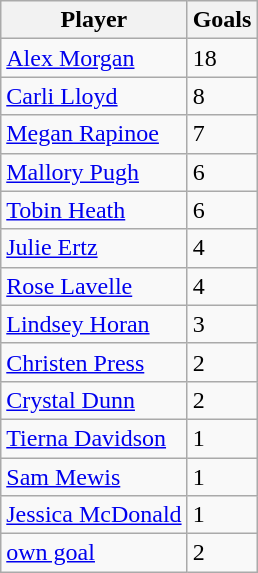<table class="wikitable sortable" style="text-align: left;">
<tr>
<th>Player</th>
<th>Goals</th>
</tr>
<tr>
<td><a href='#'>Alex Morgan</a></td>
<td>18</td>
</tr>
<tr>
<td><a href='#'>Carli Lloyd</a></td>
<td>8</td>
</tr>
<tr>
<td><a href='#'>Megan Rapinoe</a></td>
<td>7</td>
</tr>
<tr>
<td><a href='#'>Mallory Pugh</a></td>
<td>6</td>
</tr>
<tr>
<td><a href='#'>Tobin Heath</a></td>
<td>6</td>
</tr>
<tr>
<td><a href='#'>Julie Ertz</a></td>
<td>4</td>
</tr>
<tr>
<td><a href='#'>Rose Lavelle</a></td>
<td>4</td>
</tr>
<tr>
<td><a href='#'>Lindsey Horan</a></td>
<td>3</td>
</tr>
<tr>
<td><a href='#'>Christen Press</a></td>
<td>2</td>
</tr>
<tr>
<td><a href='#'>Crystal Dunn</a></td>
<td>2</td>
</tr>
<tr>
<td><a href='#'>Tierna Davidson</a></td>
<td>1</td>
</tr>
<tr>
<td><a href='#'>Sam Mewis</a></td>
<td>1</td>
</tr>
<tr>
<td><a href='#'>Jessica McDonald</a></td>
<td>1</td>
</tr>
<tr>
<td><a href='#'>own goal</a></td>
<td>2</td>
</tr>
</table>
